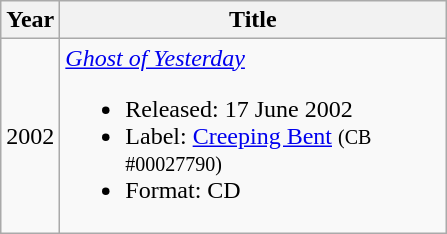<table class="wikitable">
<tr>
<th>Year</th>
<th style="width:250px;">Title</th>
</tr>
<tr>
<td>2002</td>
<td><em><a href='#'>Ghost of Yesterday</a></em><br><ul><li>Released: 17 June 2002</li><li>Label: <a href='#'>Creeping Bent</a> <small>(CB #00027790)</small></li><li>Format: CD</li></ul></td>
</tr>
</table>
